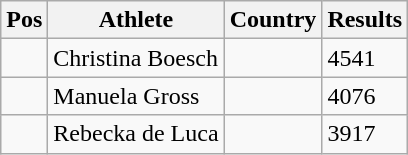<table class="wikitable">
<tr>
<th>Pos</th>
<th>Athlete</th>
<th>Country</th>
<th>Results</th>
</tr>
<tr>
<td align="center"></td>
<td>Christina Boesch</td>
<td></td>
<td>4541</td>
</tr>
<tr>
<td align="center"></td>
<td>Manuela Gross</td>
<td></td>
<td>4076</td>
</tr>
<tr>
<td align="center"></td>
<td>Rebecka de Luca</td>
<td></td>
<td>3917</td>
</tr>
</table>
